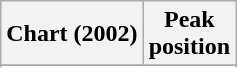<table class="wikitable">
<tr>
<th>Chart (2002)</th>
<th>Peak<br>position</th>
</tr>
<tr>
</tr>
<tr>
</tr>
<tr>
</tr>
<tr>
</tr>
</table>
